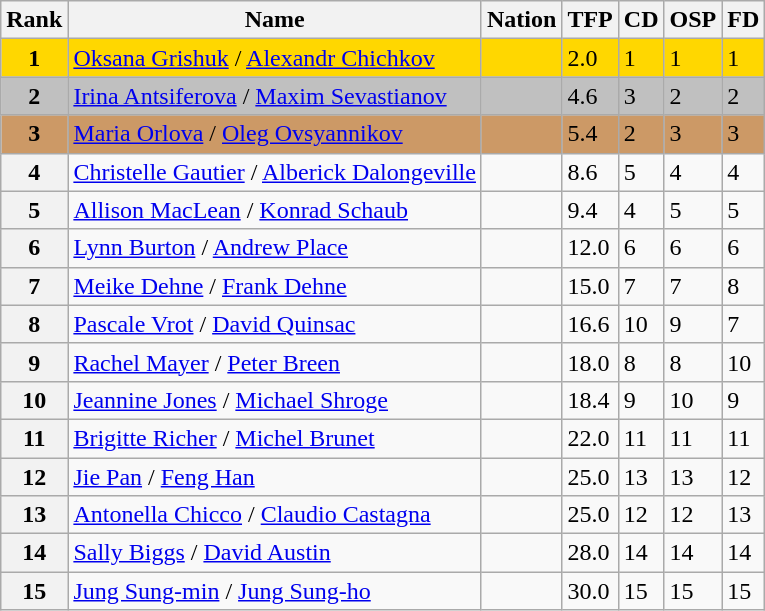<table class="wikitable sortable">
<tr>
<th>Rank</th>
<th>Name</th>
<th>Nation</th>
<th>TFP</th>
<th>CD</th>
<th>OSP</th>
<th>FD</th>
</tr>
<tr bgcolor=gold>
<td align=center><strong>1</strong></td>
<td><a href='#'>Oksana Grishuk</a> / <a href='#'>Alexandr Chichkov</a></td>
<td></td>
<td>2.0</td>
<td>1</td>
<td>1</td>
<td>1</td>
</tr>
<tr bgcolor=silver>
<td align=center><strong>2</strong></td>
<td><a href='#'>Irina Antsiferova</a> / <a href='#'>Maxim Sevastianov</a></td>
<td></td>
<td>4.6</td>
<td>3</td>
<td>2</td>
<td>2</td>
</tr>
<tr bgcolor=cc9966>
<td align=center><strong>3</strong></td>
<td><a href='#'>Maria Orlova</a> / <a href='#'>Oleg Ovsyannikov</a></td>
<td></td>
<td>5.4</td>
<td>2</td>
<td>3</td>
<td>3</td>
</tr>
<tr>
<th>4</th>
<td><a href='#'>Christelle Gautier</a> / <a href='#'>Alberick Dalongeville</a></td>
<td></td>
<td>8.6</td>
<td>5</td>
<td>4</td>
<td>4</td>
</tr>
<tr>
<th>5</th>
<td><a href='#'>Allison MacLean</a> / <a href='#'>Konrad Schaub</a></td>
<td></td>
<td>9.4</td>
<td>4</td>
<td>5</td>
<td>5</td>
</tr>
<tr>
<th>6</th>
<td><a href='#'>Lynn Burton</a> / <a href='#'>Andrew Place</a></td>
<td></td>
<td>12.0</td>
<td>6</td>
<td>6</td>
<td>6</td>
</tr>
<tr>
<th>7</th>
<td><a href='#'>Meike Dehne</a> / <a href='#'>Frank Dehne</a></td>
<td></td>
<td>15.0</td>
<td>7</td>
<td>7</td>
<td>8</td>
</tr>
<tr>
<th>8</th>
<td><a href='#'>Pascale Vrot</a> / <a href='#'>David Quinsac</a></td>
<td></td>
<td>16.6</td>
<td>10</td>
<td>9</td>
<td>7</td>
</tr>
<tr>
<th>9</th>
<td><a href='#'>Rachel Mayer</a> / <a href='#'>Peter Breen</a></td>
<td></td>
<td>18.0</td>
<td>8</td>
<td>8</td>
<td>10</td>
</tr>
<tr>
<th>10</th>
<td><a href='#'>Jeannine Jones</a> / <a href='#'>Michael Shroge</a></td>
<td></td>
<td>18.4</td>
<td>9</td>
<td>10</td>
<td>9</td>
</tr>
<tr>
<th>11</th>
<td><a href='#'>Brigitte Richer</a> / <a href='#'>Michel Brunet</a></td>
<td></td>
<td>22.0</td>
<td>11</td>
<td>11</td>
<td>11</td>
</tr>
<tr>
<th>12</th>
<td><a href='#'>Jie Pan</a> / <a href='#'>Feng Han</a></td>
<td></td>
<td>25.0</td>
<td>13</td>
<td>13</td>
<td>12</td>
</tr>
<tr>
<th>13</th>
<td><a href='#'>Antonella Chicco</a> / <a href='#'>Claudio Castagna</a></td>
<td></td>
<td>25.0</td>
<td>12</td>
<td>12</td>
<td>13</td>
</tr>
<tr>
<th>14</th>
<td><a href='#'>Sally Biggs</a> / <a href='#'>David Austin</a></td>
<td></td>
<td>28.0</td>
<td>14</td>
<td>14</td>
<td>14</td>
</tr>
<tr>
<th>15</th>
<td><a href='#'>Jung Sung-min</a> / <a href='#'>Jung Sung-ho</a></td>
<td></td>
<td>30.0</td>
<td>15</td>
<td>15</td>
<td>15</td>
</tr>
</table>
